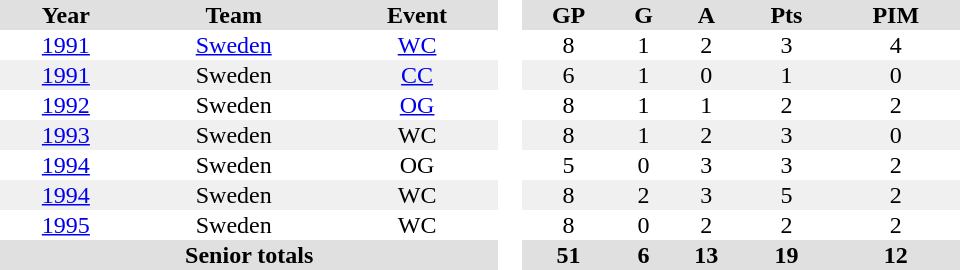<table border="0" cellpadding="1" cellspacing="0" style="text-align:center; width:40em">
<tr ALIGN="center" bgcolor="#e0e0e0">
<th>Year</th>
<th>Team</th>
<th>Event</th>
<th rowspan="99" bgcolor="#ffffff"> </th>
<th>GP</th>
<th>G</th>
<th>A</th>
<th>Pts</th>
<th>PIM</th>
</tr>
<tr>
<td><a href='#'>1991</a></td>
<td><a href='#'>Sweden</a></td>
<td><a href='#'>WC</a></td>
<td>8</td>
<td>1</td>
<td>2</td>
<td>3</td>
<td>4</td>
</tr>
<tr bgcolor="#f0f0f0">
<td><a href='#'>1991</a></td>
<td>Sweden</td>
<td><a href='#'>CC</a></td>
<td>6</td>
<td>1</td>
<td>0</td>
<td>1</td>
<td>0</td>
</tr>
<tr>
<td><a href='#'>1992</a></td>
<td>Sweden</td>
<td><a href='#'>OG</a></td>
<td>8</td>
<td>1</td>
<td>1</td>
<td>2</td>
<td>2</td>
</tr>
<tr bgcolor="#f0f0f0">
<td><a href='#'>1993</a></td>
<td>Sweden</td>
<td>WC</td>
<td>8</td>
<td>1</td>
<td>2</td>
<td>3</td>
<td>0</td>
</tr>
<tr>
<td><a href='#'>1994</a></td>
<td>Sweden</td>
<td>OG</td>
<td>5</td>
<td>0</td>
<td>3</td>
<td>3</td>
<td>2</td>
</tr>
<tr bgcolor="#f0f0f0">
<td><a href='#'>1994</a></td>
<td>Sweden</td>
<td>WC</td>
<td>8</td>
<td>2</td>
<td>3</td>
<td>5</td>
<td>2</td>
</tr>
<tr>
<td><a href='#'>1995</a></td>
<td>Sweden</td>
<td>WC</td>
<td>8</td>
<td>0</td>
<td>2</td>
<td>2</td>
<td>2</td>
</tr>
<tr bgcolor="#e0e0e0">
<th colspan=3>Senior totals</th>
<th>51</th>
<th>6</th>
<th>13</th>
<th>19</th>
<th>12</th>
</tr>
</table>
